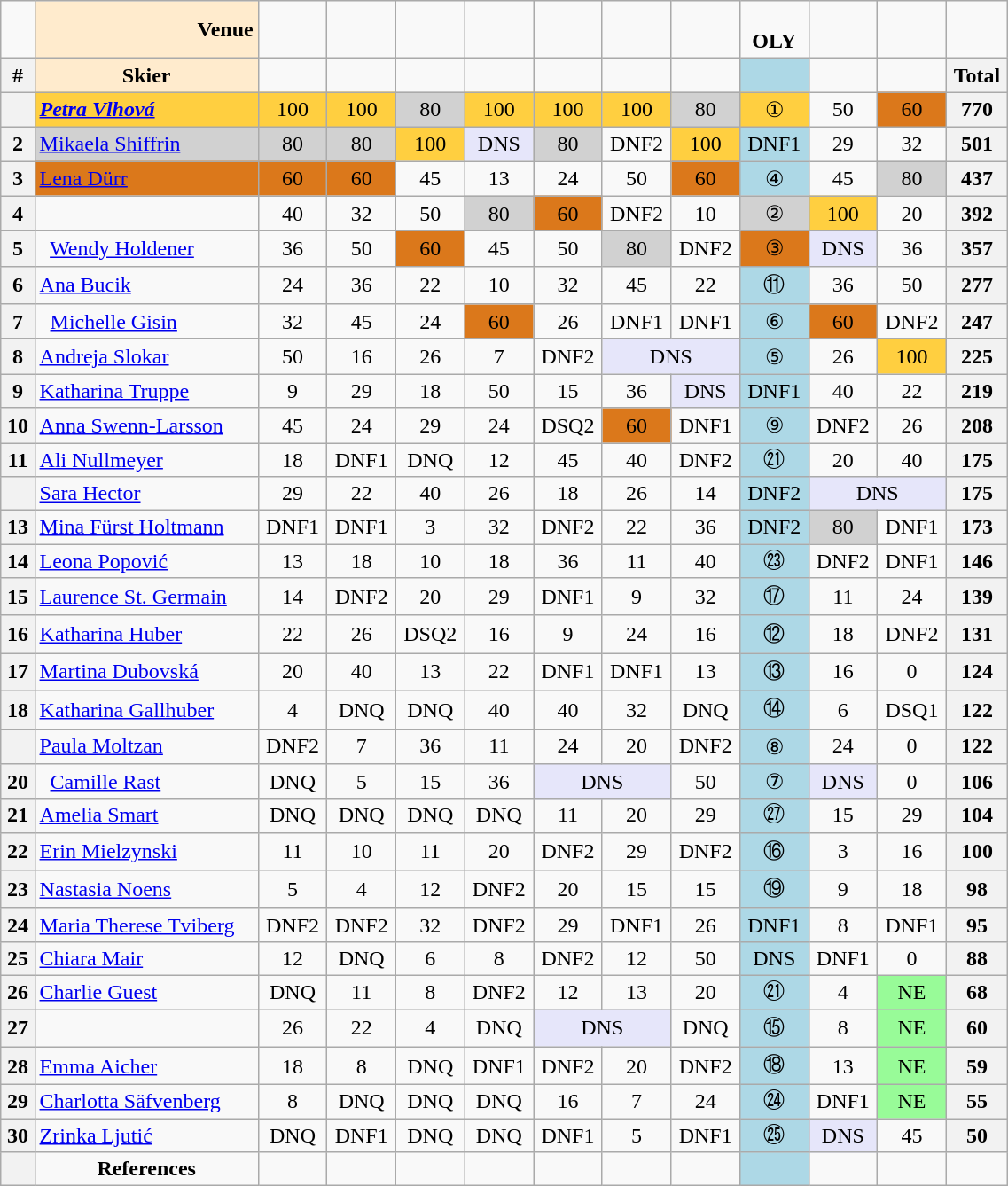<table class="wikitable" width=60% style="font-size:100%; text-align:center;">
<tr>
<td></td>
<td align=right bgcolor= FFEBCD><strong>Venue</strong></td>
<td></td>
<td></td>
<td></td>
<td></td>
<td></td>
<td></td>
<td></td>
<td><br><strong>OLY</strong></td>
<td></td>
<td></td>
</tr>
<tr>
<th>#</th>
<td bgcolor= FFEBCD><strong>Skier</strong></td>
<td></td>
<td></td>
<td></td>
<td></td>
<td></td>
<td></td>
<td></td>
<td bgcolor=add8e6></td>
<td></td>
<td></td>
<th>Total</th>
</tr>
<tr>
<th></th>
<td align=left bgcolor=ffcf40> <strong><em><a href='#'>Petra Vlhová</a></em></strong></td>
<td bgcolor=ffcf40>100</td>
<td bgcolor=ffcf40>100</td>
<td bgcolor=d1d1d1>80</td>
<td bgcolor=ffcf40>100</td>
<td bgcolor=ffcf40>100</td>
<td bgcolor=ffcf40>100</td>
<td bgcolor=d1d1d1>80</td>
<td bgcolor=ffcf40>①</td>
<td>50</td>
<td bgcolor=db781b>60</td>
<th>770</th>
</tr>
<tr>
<th>2</th>
<td align=left bgcolor=d1d1d1> <a href='#'>Mikaela Shiffrin</a></td>
<td bgcolor=d1d1d1>80</td>
<td bgcolor=d1d1d1>80</td>
<td bgcolor=ffcf40>100</td>
<td bgcolor=lavender>DNS</td>
<td bgcolor=d1d1d1>80</td>
<td>DNF2</td>
<td bgcolor=ffcf40>100</td>
<td bgcolor=add8e6>DNF1</td>
<td>29</td>
<td>32</td>
<th>501</th>
</tr>
<tr>
<th>3</th>
<td align=left bgcolor=db781b> <a href='#'>Lena Dürr</a></td>
<td bgcolor=db781b>60</td>
<td bgcolor=db781b>60</td>
<td>45</td>
<td>13</td>
<td>24</td>
<td>50</td>
<td bgcolor=db781b>60</td>
<td bgcolor=add8e6>④</td>
<td>45</td>
<td bgcolor=d1d1d1>80</td>
<th>437</th>
</tr>
<tr>
<th>4</th>
<td align=left></td>
<td>40</td>
<td>32</td>
<td>50</td>
<td bgcolor=d1d1d1>80</td>
<td bgcolor=db781b>60</td>
<td>DNF2</td>
<td>10</td>
<td bgcolor=d1d1d1>②</td>
<td bgcolor=ffcf40>100</td>
<td>20</td>
<th>392</th>
</tr>
<tr>
<th>5</th>
<td align=left>  <a href='#'>Wendy Holdener</a></td>
<td>36</td>
<td>50</td>
<td bgcolor=db781b>60</td>
<td>45</td>
<td>50</td>
<td bgcolor=d1d1d1>80</td>
<td>DNF2</td>
<td bgcolor=db781b>③</td>
<td bgcolor=lavender>DNS</td>
<td>36</td>
<th>357</th>
</tr>
<tr>
<th>6</th>
<td align=left> <a href='#'>Ana Bucik</a></td>
<td>24</td>
<td>36</td>
<td>22</td>
<td>10</td>
<td>32</td>
<td>45</td>
<td>22</td>
<td bgcolor=add8e6>⑪</td>
<td>36</td>
<td>50</td>
<th>277</th>
</tr>
<tr>
<th>7</th>
<td align=left>  <a href='#'>Michelle Gisin</a></td>
<td>32</td>
<td>45</td>
<td>24</td>
<td bgcolor=db781b>60</td>
<td>26</td>
<td>DNF1</td>
<td>DNF1</td>
<td bgcolor=add8e6>⑥</td>
<td bgcolor=db781b>60</td>
<td>DNF2</td>
<th>247</th>
</tr>
<tr>
<th>8</th>
<td align=left> <a href='#'>Andreja Slokar</a></td>
<td>50</td>
<td>16</td>
<td>26</td>
<td>7</td>
<td>DNF2</td>
<td colspan=2 bgcolor=lavender>DNS</td>
<td bgcolor=add8e6>⑤</td>
<td>26</td>
<td bgcolor=ffcf40>100</td>
<th>225</th>
</tr>
<tr>
<th>9</th>
<td align=left> <a href='#'>Katharina Truppe</a></td>
<td>9</td>
<td>29</td>
<td>18</td>
<td>50</td>
<td>15</td>
<td>36</td>
<td bgcolor=lavender>DNS</td>
<td bgcolor=add8e6>DNF1</td>
<td>40</td>
<td>22</td>
<th>219</th>
</tr>
<tr>
<th>10</th>
<td align=left> <a href='#'>Anna Swenn-Larsson</a></td>
<td>45</td>
<td>24</td>
<td>29</td>
<td>24</td>
<td>DSQ2</td>
<td bgcolor=db781b>60</td>
<td>DNF1</td>
<td bgcolor=add8e6>⑨</td>
<td>DNF2</td>
<td>26</td>
<th>208</th>
</tr>
<tr>
<th>11</th>
<td align=left> <a href='#'>Ali Nullmeyer</a></td>
<td>18</td>
<td>DNF1</td>
<td>DNQ</td>
<td>12</td>
<td>45</td>
<td>40</td>
<td>DNF2</td>
<td bgcolor=add8e6>㉑</td>
<td>20</td>
<td>40</td>
<th>175</th>
</tr>
<tr>
<th></th>
<td align=left> <a href='#'>Sara Hector</a></td>
<td>29</td>
<td>22</td>
<td>40</td>
<td>26</td>
<td>18</td>
<td>26</td>
<td>14</td>
<td bgcolor=add8e6>DNF2</td>
<td colspan=2 bgcolor=lavender>DNS</td>
<th>175</th>
</tr>
<tr>
<th>13</th>
<td align=left> <a href='#'>Mina Fürst Holtmann</a></td>
<td>DNF1</td>
<td>DNF1</td>
<td>3</td>
<td>32</td>
<td>DNF2</td>
<td>22</td>
<td>36</td>
<td bgcolor=add8e6>DNF2</td>
<td bgcolor=d1d1d1>80</td>
<td>DNF1</td>
<th>173</th>
</tr>
<tr>
<th>14</th>
<td align=left> <a href='#'>Leona Popović</a></td>
<td>13</td>
<td>18</td>
<td>10</td>
<td>18</td>
<td>36</td>
<td>11</td>
<td>40</td>
<td bgcolor=add8e6>㉓</td>
<td>DNF2</td>
<td>DNF1</td>
<th>146</th>
</tr>
<tr>
<th>15</th>
<td align=left> <a href='#'>Laurence St. Germain</a></td>
<td>14</td>
<td>DNF2</td>
<td>20</td>
<td>29</td>
<td>DNF1</td>
<td>9</td>
<td>32</td>
<td bgcolor=add8e6>⑰</td>
<td>11</td>
<td>24</td>
<th>139</th>
</tr>
<tr>
<th>16</th>
<td align=left> <a href='#'>Katharina Huber</a></td>
<td>22</td>
<td>26</td>
<td>DSQ2</td>
<td>16</td>
<td>9</td>
<td>24</td>
<td>16</td>
<td bgcolor=add8e6>⑫</td>
<td>18</td>
<td>DNF2</td>
<th>131</th>
</tr>
<tr>
<th>17</th>
<td align=left> <a href='#'>Martina Dubovská</a></td>
<td>20</td>
<td>40</td>
<td>13</td>
<td>22</td>
<td>DNF1</td>
<td>DNF1</td>
<td>13</td>
<td bgcolor=add8e6>⑬</td>
<td>16</td>
<td>0</td>
<th>124</th>
</tr>
<tr>
<th>18</th>
<td align=left> <a href='#'>Katharina Gallhuber</a></td>
<td>4</td>
<td>DNQ</td>
<td>DNQ</td>
<td>40</td>
<td>40</td>
<td>32</td>
<td>DNQ</td>
<td bgcolor=add8e6>⑭</td>
<td>6</td>
<td>DSQ1</td>
<th>122</th>
</tr>
<tr>
<th></th>
<td align=left> <a href='#'>Paula Moltzan</a></td>
<td>DNF2</td>
<td>7</td>
<td>36</td>
<td>11</td>
<td>24</td>
<td>20</td>
<td>DNF2</td>
<td bgcolor=add8e6>⑧</td>
<td>24</td>
<td>0</td>
<th>122</th>
</tr>
<tr>
<th>20</th>
<td align=left>  <a href='#'>Camille Rast</a></td>
<td>DNQ</td>
<td>5</td>
<td>15</td>
<td>36</td>
<td colspan=2 bgcolor=lavender>DNS</td>
<td>50</td>
<td bgcolor=add8e6>⑦</td>
<td bgcolor=lavender>DNS</td>
<td>0</td>
<th>106</th>
</tr>
<tr>
<th>21</th>
<td align=left> <a href='#'>Amelia Smart</a></td>
<td>DNQ</td>
<td>DNQ</td>
<td>DNQ</td>
<td>DNQ</td>
<td>11</td>
<td>20</td>
<td>29</td>
<td bgcolor=add8e6>㉗</td>
<td>15</td>
<td>29</td>
<th>104</th>
</tr>
<tr>
<th>22</th>
<td align=left> <a href='#'>Erin Mielzynski</a></td>
<td>11</td>
<td>10</td>
<td>11</td>
<td>20</td>
<td>DNF2</td>
<td>29</td>
<td>DNF2</td>
<td bgcolor=add8e6>⑯</td>
<td>3</td>
<td>16</td>
<th>100</th>
</tr>
<tr>
<th>23</th>
<td align=left> <a href='#'>Nastasia Noens</a></td>
<td>5</td>
<td>4</td>
<td>12</td>
<td>DNF2</td>
<td>20</td>
<td>15</td>
<td>15</td>
<td bgcolor=add8e6>⑲</td>
<td>9</td>
<td>18</td>
<th>98</th>
</tr>
<tr>
<th>24</th>
<td align=left> <a href='#'>Maria Therese Tviberg</a></td>
<td>DNF2</td>
<td>DNF2</td>
<td>32</td>
<td>DNF2</td>
<td>29</td>
<td>DNF1</td>
<td>26</td>
<td bgcolor=add8e6>DNF1</td>
<td>8</td>
<td>DNF1</td>
<th>95</th>
</tr>
<tr>
<th>25</th>
<td align=left> <a href='#'>Chiara Mair</a></td>
<td>12</td>
<td>DNQ</td>
<td>6</td>
<td>8</td>
<td>DNF2</td>
<td>12</td>
<td>50</td>
<td bgcolor=add8e6>DNS</td>
<td>DNF1</td>
<td>0</td>
<th>88</th>
</tr>
<tr>
<th>26</th>
<td align=left> <a href='#'>Charlie Guest</a></td>
<td>DNQ</td>
<td>11</td>
<td>8</td>
<td>DNF2</td>
<td>12</td>
<td>13</td>
<td>20</td>
<td bgcolor=add8e6>㉑</td>
<td>4</td>
<td bgcolor=palegreen>NE</td>
<th>68</th>
</tr>
<tr>
<th>27</th>
<td align=left></td>
<td>26</td>
<td>22</td>
<td>4</td>
<td>DNQ</td>
<td colspan=2 bgcolor=lavender>DNS</td>
<td>DNQ</td>
<td bgcolor=add8e6>⑮</td>
<td>8</td>
<td bgcolor=palegreen>NE</td>
<th>60</th>
</tr>
<tr>
<th>28</th>
<td align=left> <a href='#'>Emma Aicher</a></td>
<td>18</td>
<td>8</td>
<td>DNQ</td>
<td>DNF1</td>
<td>DNF2</td>
<td>20</td>
<td>DNF2</td>
<td bgcolor=add8e6>⑱</td>
<td>13</td>
<td bgcolor=palegreen>NE</td>
<th>59</th>
</tr>
<tr>
<th>29</th>
<td align=left> <a href='#'>Charlotta Säfvenberg</a></td>
<td>8</td>
<td>DNQ</td>
<td>DNQ</td>
<td>DNQ</td>
<td>16</td>
<td>7</td>
<td>24</td>
<td bgcolor=add8e6>㉔</td>
<td>DNF1</td>
<td bgcolor=palegreen>NE</td>
<th>55</th>
</tr>
<tr>
<th>30</th>
<td align=left> <a href='#'>Zrinka Ljutić</a></td>
<td>DNQ</td>
<td>DNF1</td>
<td>DNQ</td>
<td>DNQ</td>
<td>DNF1</td>
<td>5</td>
<td>DNF1</td>
<td bgcolor=add8e6>㉕</td>
<td bgcolor=lavender>DNS</td>
<td>45</td>
<th>50</th>
</tr>
<tr>
<th></th>
<td align=center><strong>References</strong></td>
<td></td>
<td></td>
<td></td>
<td></td>
<td></td>
<td></td>
<td></td>
<td bgcolor=add8e6></td>
<td></td>
<td></td>
</tr>
</table>
